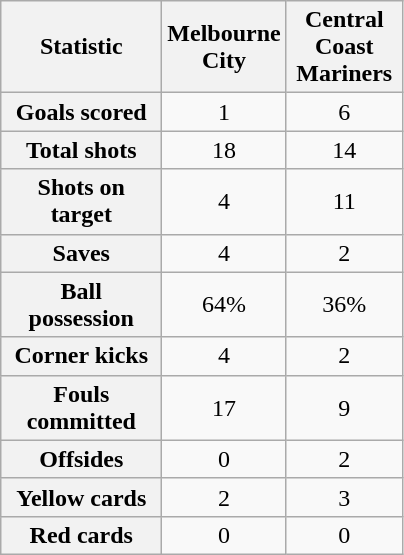<table class="wikitable plainrowheaders" style="text-align:center">
<tr>
<th scope="col" style="width:100px">Statistic</th>
<th scope="col" style="width:70px">Melbourne City</th>
<th scope="col" style="width:70px">Central Coast Mariners</th>
</tr>
<tr>
<th scope=row>Goals scored</th>
<td>1</td>
<td>6</td>
</tr>
<tr>
<th scope=row>Total shots</th>
<td>18</td>
<td>14</td>
</tr>
<tr>
<th scope=row>Shots on target</th>
<td>4</td>
<td>11</td>
</tr>
<tr>
<th scope=row>Saves</th>
<td>4</td>
<td>2</td>
</tr>
<tr>
<th scope=row>Ball possession</th>
<td>64%</td>
<td>36%</td>
</tr>
<tr>
<th scope=row>Corner kicks</th>
<td>4</td>
<td>2</td>
</tr>
<tr>
<th scope=row>Fouls committed</th>
<td>17</td>
<td>9</td>
</tr>
<tr>
<th scope=row>Offsides</th>
<td>0</td>
<td>2</td>
</tr>
<tr>
<th scope=row>Yellow cards</th>
<td>2</td>
<td>3</td>
</tr>
<tr>
<th scope=row>Red cards</th>
<td>0</td>
<td>0</td>
</tr>
</table>
